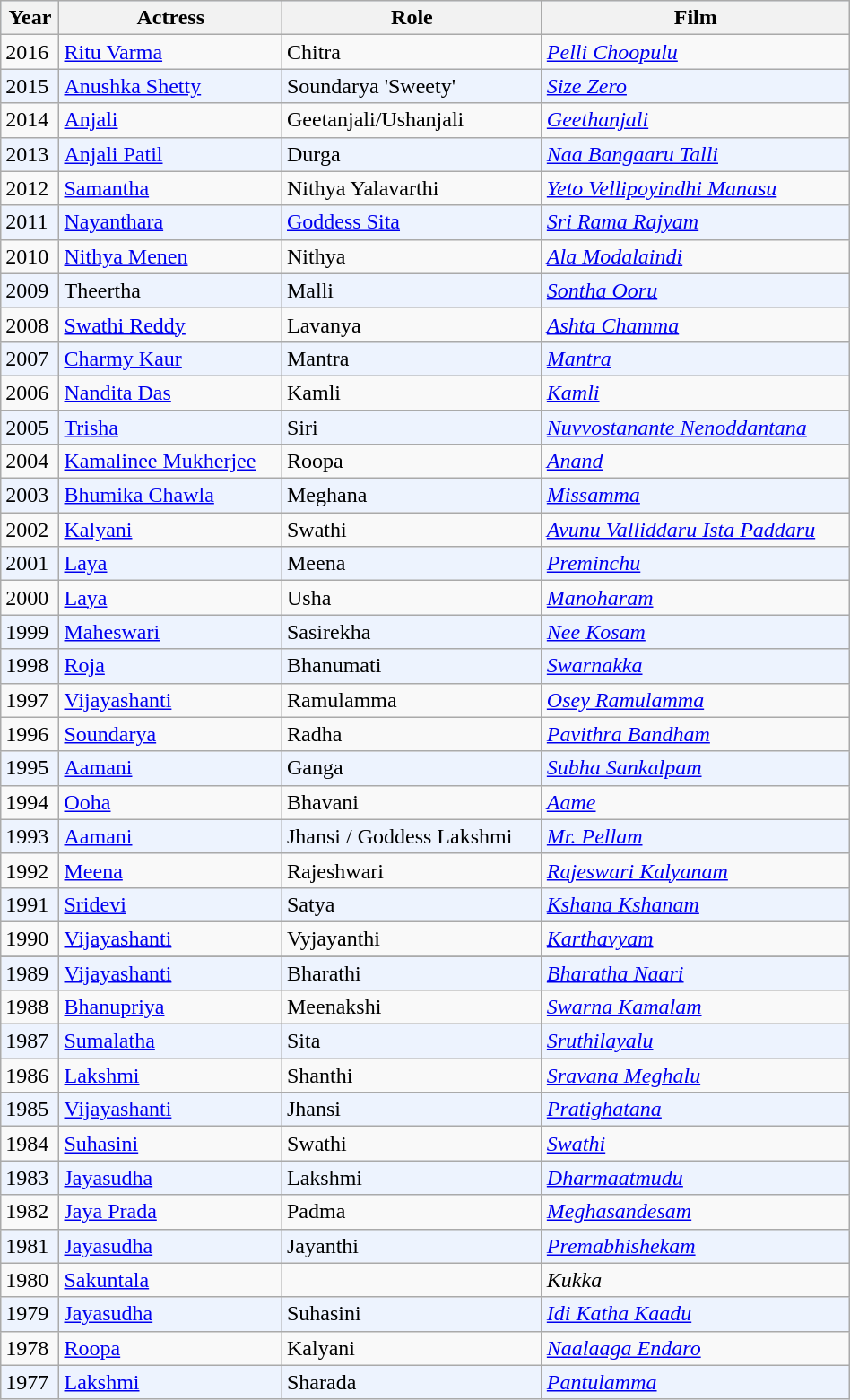<table class="wikitable sortable" style="width:50%;">
<tr style="background:#d1e4fd;">
<th>Year</th>
<th>Actress</th>
<th>Role</th>
<th>Film</th>
</tr>
<tr>
<td>2016</td>
<td><a href='#'>Ritu Varma</a></td>
<td>Chitra</td>
<td><em><a href='#'>Pelli Choopulu</a></em></td>
</tr>
<tr style="background:#edf3fe;">
<td>2015</td>
<td><a href='#'>Anushka Shetty</a></td>
<td>Soundarya 'Sweety'</td>
<td><em><a href='#'>Size Zero</a></em></td>
</tr>
<tr>
<td>2014</td>
<td><a href='#'>Anjali</a></td>
<td>Geetanjali/Ushanjali</td>
<td><em><a href='#'>Geethanjali</a></em></td>
</tr>
<tr style="background:#edf3fe;">
<td>2013</td>
<td><a href='#'>Anjali Patil</a></td>
<td>Durga</td>
<td><em><a href='#'>Naa Bangaaru Talli</a></em></td>
</tr>
<tr>
<td>2012</td>
<td><a href='#'>Samantha</a></td>
<td>Nithya Yalavarthi</td>
<td><em><a href='#'>Yeto Vellipoyindhi Manasu</a></em></td>
</tr>
<tr style="background:#edf3fe;">
<td>2011</td>
<td><a href='#'>Nayanthara</a></td>
<td><a href='#'>Goddess Sita</a></td>
<td><em><a href='#'>Sri Rama Rajyam</a></em></td>
</tr>
<tr>
<td>2010</td>
<td><a href='#'>Nithya Menen</a></td>
<td>Nithya</td>
<td><em><a href='#'>Ala Modalaindi</a></em></td>
</tr>
<tr style="background:#edf3fe;">
<td>2009</td>
<td>Theertha</td>
<td>Malli</td>
<td><em><a href='#'>Sontha Ooru</a></em></td>
</tr>
<tr>
<td>2008</td>
<td><a href='#'>Swathi Reddy</a></td>
<td>Lavanya</td>
<td><em><a href='#'>Ashta Chamma</a></em></td>
</tr>
<tr style="background:#edf3fe;">
<td>2007</td>
<td><a href='#'>Charmy Kaur</a></td>
<td>Mantra</td>
<td><em><a href='#'>Mantra</a></em></td>
</tr>
<tr>
<td>2006</td>
<td><a href='#'>Nandita Das</a></td>
<td>Kamli</td>
<td><em><a href='#'>Kamli</a></em></td>
</tr>
<tr style="background:#edf3fe;">
<td>2005</td>
<td><a href='#'>Trisha</a></td>
<td>Siri</td>
<td><em><a href='#'>Nuvvostanante Nenoddantana</a></em></td>
</tr>
<tr>
<td>2004</td>
<td><a href='#'>Kamalinee Mukherjee</a></td>
<td>Roopa</td>
<td><em><a href='#'>Anand</a></em></td>
</tr>
<tr style="background:#edf3fe;">
<td>2003</td>
<td><a href='#'>Bhumika Chawla</a></td>
<td>Meghana</td>
<td><em><a href='#'>Missamma</a></em></td>
</tr>
<tr>
<td>2002</td>
<td><a href='#'>Kalyani</a></td>
<td>Swathi</td>
<td><em><a href='#'>Avunu Valliddaru Ista Paddaru</a></em></td>
</tr>
<tr style="background:#edf3fe;">
<td>2001</td>
<td><a href='#'>Laya</a></td>
<td>Meena</td>
<td><em><a href='#'>Preminchu</a></em></td>
</tr>
<tr>
<td>2000</td>
<td><a href='#'>Laya</a></td>
<td>Usha</td>
<td><em><a href='#'>Manoharam</a></em></td>
</tr>
<tr style="background:#edf3fe;">
<td>1999</td>
<td><a href='#'>Maheswari</a></td>
<td>Sasirekha</td>
<td><em><a href='#'>Nee Kosam</a></em></td>
</tr>
<tr style="background:#edf3fe;">
<td>1998</td>
<td><a href='#'>Roja</a></td>
<td>Bhanumati</td>
<td><em><a href='#'>Swarnakka</a></em></td>
</tr>
<tr>
<td>1997</td>
<td><a href='#'>Vijayashanti</a></td>
<td>Ramulamma</td>
<td><em><a href='#'>Osey Ramulamma</a></em></td>
</tr>
<tr>
<td>1996</td>
<td><a href='#'>Soundarya</a></td>
<td>Radha</td>
<td><em><a href='#'>Pavithra Bandham</a></em></td>
</tr>
<tr style="background:#edf3fe;">
<td>1995</td>
<td><a href='#'>Aamani</a></td>
<td>Ganga</td>
<td><em><a href='#'>Subha Sankalpam</a></em></td>
</tr>
<tr>
<td>1994</td>
<td><a href='#'>Ooha</a></td>
<td>Bhavani</td>
<td><em><a href='#'>Aame</a></em></td>
</tr>
<tr style="background:#edf3fe;">
<td>1993</td>
<td><a href='#'>Aamani</a></td>
<td>Jhansi / Goddess Lakshmi</td>
<td><em><a href='#'>Mr. Pellam</a></em></td>
</tr>
<tr>
<td>1992</td>
<td><a href='#'>Meena</a></td>
<td>Rajeshwari</td>
<td><em><a href='#'>Rajeswari Kalyanam</a></em></td>
</tr>
<tr style="background:#edf3fe;">
<td>1991</td>
<td><a href='#'>Sridevi</a></td>
<td>Satya</td>
<td><em><a href='#'>Kshana Kshanam</a></em></td>
</tr>
<tr>
<td>1990</td>
<td><a href='#'>Vijayashanti</a></td>
<td>Vyjayanthi</td>
<td><em><a href='#'>Karthavyam</a></em></td>
</tr>
<tr>
</tr>
<tr style="background:#edf3fe;">
<td>1989</td>
<td><a href='#'>Vijayashanti</a></td>
<td>Bharathi</td>
<td><em><a href='#'>Bharatha Naari</a></em></td>
</tr>
<tr>
<td>1988</td>
<td><a href='#'>Bhanupriya</a></td>
<td>Meenakshi</td>
<td><em><a href='#'>Swarna Kamalam</a></em></td>
</tr>
<tr style="background:#edf3fe;">
<td>1987</td>
<td><a href='#'>Sumalatha</a></td>
<td>Sita</td>
<td><em><a href='#'>Sruthilayalu</a></em></td>
</tr>
<tr>
<td>1986</td>
<td><a href='#'>Lakshmi</a></td>
<td>Shanthi</td>
<td><em><a href='#'>Sravana Meghalu</a></em></td>
</tr>
<tr style="background:#edf3fe;">
<td>1985</td>
<td><a href='#'>Vijayashanti</a></td>
<td>Jhansi</td>
<td><em><a href='#'>Pratighatana</a></em></td>
</tr>
<tr>
<td>1984</td>
<td><a href='#'>Suhasini</a></td>
<td>Swathi</td>
<td><em><a href='#'>Swathi</a></em></td>
</tr>
<tr style="background:#edf3fe;">
<td>1983</td>
<td><a href='#'>Jayasudha</a></td>
<td>Lakshmi</td>
<td><em><a href='#'>Dharmaatmudu</a></em></td>
</tr>
<tr>
<td>1982</td>
<td><a href='#'>Jaya Prada</a></td>
<td>Padma</td>
<td><em><a href='#'>Meghasandesam</a></em></td>
</tr>
<tr style="background:#edf3fe;">
<td>1981</td>
<td><a href='#'>Jayasudha</a></td>
<td>Jayanthi</td>
<td><em><a href='#'>Premabhishekam</a></em></td>
</tr>
<tr>
<td>1980</td>
<td><a href='#'>Sakuntala</a></td>
<td></td>
<td><em>Kukka</em></td>
</tr>
<tr style="background:#edf3fe;">
<td>1979</td>
<td><a href='#'>Jayasudha</a></td>
<td>Suhasini</td>
<td><em><a href='#'>Idi Katha Kaadu</a></em></td>
</tr>
<tr>
<td>1978</td>
<td><a href='#'>Roopa</a></td>
<td>Kalyani</td>
<td><em><a href='#'>Naalaaga Endaro</a></em></td>
</tr>
<tr style="background:#edf3fe;">
<td>1977</td>
<td><a href='#'>Lakshmi</a></td>
<td>Sharada</td>
<td><em><a href='#'>Pantulamma</a></em></td>
</tr>
</table>
